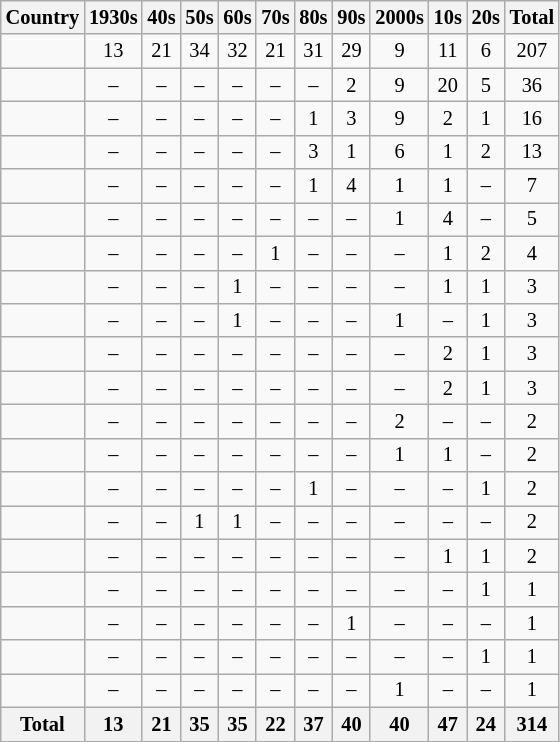<table class="wikitable sortable" style="text-align:center; font-size:85%">
<tr>
<th>Country</th>
<th>1930s</th>
<th>40s</th>
<th>50s</th>
<th>60s</th>
<th>70s</th>
<th>80s</th>
<th>90s</th>
<th>2000s</th>
<th>10s</th>
<th>20s</th>
<th>Total</th>
</tr>
<tr>
<td align=left></td>
<td>13</td>
<td>21</td>
<td>34</td>
<td>32</td>
<td>21</td>
<td>31</td>
<td>29</td>
<td>9</td>
<td>11</td>
<td>6</td>
<td>207</td>
</tr>
<tr>
<td align=left></td>
<td>–</td>
<td>–</td>
<td>–</td>
<td>–</td>
<td>–</td>
<td>–</td>
<td>2</td>
<td>9</td>
<td>20</td>
<td>5</td>
<td>36</td>
</tr>
<tr>
<td align=left></td>
<td>–</td>
<td>–</td>
<td>–</td>
<td>–</td>
<td>–</td>
<td>1</td>
<td>3</td>
<td>9</td>
<td>2</td>
<td>1</td>
<td>16</td>
</tr>
<tr>
<td align=left></td>
<td>–</td>
<td>–</td>
<td>–</td>
<td>–</td>
<td>–</td>
<td>3</td>
<td>1</td>
<td>6</td>
<td>1</td>
<td>2</td>
<td>13</td>
</tr>
<tr>
<td align=left></td>
<td>–</td>
<td>–</td>
<td>–</td>
<td>–</td>
<td>–</td>
<td>1</td>
<td>4</td>
<td>1</td>
<td>1</td>
<td>–</td>
<td>7</td>
</tr>
<tr>
<td align=left></td>
<td>–</td>
<td>–</td>
<td>–</td>
<td>–</td>
<td>–</td>
<td>–</td>
<td>–</td>
<td>1</td>
<td>4</td>
<td>–</td>
<td>5</td>
</tr>
<tr>
<td align=left></td>
<td>–</td>
<td>–</td>
<td>–</td>
<td>–</td>
<td>1</td>
<td>–</td>
<td>–</td>
<td>–</td>
<td>1</td>
<td>2</td>
<td>4</td>
</tr>
<tr>
<td align=left></td>
<td>–</td>
<td>–</td>
<td>–</td>
<td>1</td>
<td>–</td>
<td>–</td>
<td>–</td>
<td>–</td>
<td>1</td>
<td>1</td>
<td>3</td>
</tr>
<tr>
<td align=left></td>
<td>–</td>
<td>–</td>
<td>–</td>
<td>1</td>
<td>–</td>
<td>–</td>
<td>–</td>
<td>1</td>
<td>–</td>
<td>1</td>
<td>3</td>
</tr>
<tr>
<td align=left></td>
<td>–</td>
<td>–</td>
<td>–</td>
<td>–</td>
<td>–</td>
<td>–</td>
<td>–</td>
<td>–</td>
<td>2</td>
<td>1</td>
<td>3</td>
</tr>
<tr>
<td align=left></td>
<td>–</td>
<td>–</td>
<td>–</td>
<td>–</td>
<td>–</td>
<td>–</td>
<td>–</td>
<td>–</td>
<td>2</td>
<td>1</td>
<td>3</td>
</tr>
<tr>
<td align=left></td>
<td>–</td>
<td>–</td>
<td>–</td>
<td>–</td>
<td>–</td>
<td>–</td>
<td>–</td>
<td>2</td>
<td>–</td>
<td>–</td>
<td>2</td>
</tr>
<tr>
<td align=left></td>
<td>–</td>
<td>–</td>
<td>–</td>
<td>–</td>
<td>–</td>
<td>–</td>
<td>–</td>
<td>1</td>
<td>1</td>
<td>–</td>
<td>2</td>
</tr>
<tr>
<td align=left></td>
<td>–</td>
<td>–</td>
<td>–</td>
<td>–</td>
<td>–</td>
<td>1</td>
<td>–</td>
<td>–</td>
<td>–</td>
<td>1</td>
<td>2</td>
</tr>
<tr>
<td align=left></td>
<td>–</td>
<td>–</td>
<td>1</td>
<td>1</td>
<td>–</td>
<td>–</td>
<td>–</td>
<td>–</td>
<td>–</td>
<td>–</td>
<td>2</td>
</tr>
<tr>
<td align=left></td>
<td>–</td>
<td>–</td>
<td>–</td>
<td>–</td>
<td>–</td>
<td>–</td>
<td>–</td>
<td>–</td>
<td>1</td>
<td>1</td>
<td>2</td>
</tr>
<tr>
<td align=left></td>
<td>–</td>
<td>–</td>
<td>–</td>
<td>–</td>
<td>–</td>
<td>–</td>
<td>–</td>
<td>–</td>
<td>–</td>
<td>1</td>
<td>1</td>
</tr>
<tr>
<td align=left></td>
<td>–</td>
<td>–</td>
<td>–</td>
<td>–</td>
<td>–</td>
<td>–</td>
<td>1</td>
<td>–</td>
<td>–</td>
<td>–</td>
<td>1</td>
</tr>
<tr>
<td align=left></td>
<td>–</td>
<td>–</td>
<td>–</td>
<td>–</td>
<td>–</td>
<td>–</td>
<td>–</td>
<td>–</td>
<td>–</td>
<td>1</td>
<td>1</td>
</tr>
<tr>
<td align=left></td>
<td>–</td>
<td>–</td>
<td>–</td>
<td>–</td>
<td>–</td>
<td>–</td>
<td>–</td>
<td>1</td>
<td>–</td>
<td>–</td>
<td>1</td>
</tr>
<tr>
<th>Total</th>
<th>13</th>
<th>21</th>
<th>35</th>
<th>35</th>
<th>22</th>
<th>37</th>
<th>40</th>
<th>40</th>
<th>47</th>
<th>24</th>
<th>314</th>
</tr>
</table>
